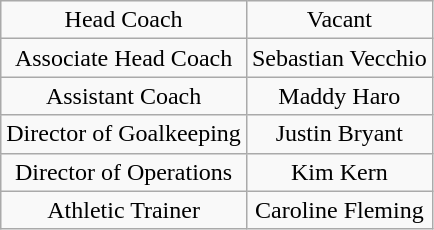<table class="wikitable" style="text-align: center;">
<tr>
<td>Head Coach</td>
<td>Vacant</td>
</tr>
<tr>
<td>Associate Head Coach</td>
<td>Sebastian Vecchio</td>
</tr>
<tr>
<td>Assistant Coach</td>
<td>Maddy Haro</td>
</tr>
<tr>
<td>Director of Goalkeeping</td>
<td>Justin Bryant</td>
</tr>
<tr>
<td>Director of Operations</td>
<td>Kim Kern</td>
</tr>
<tr>
<td>Athletic Trainer</td>
<td>Caroline Fleming</td>
</tr>
</table>
